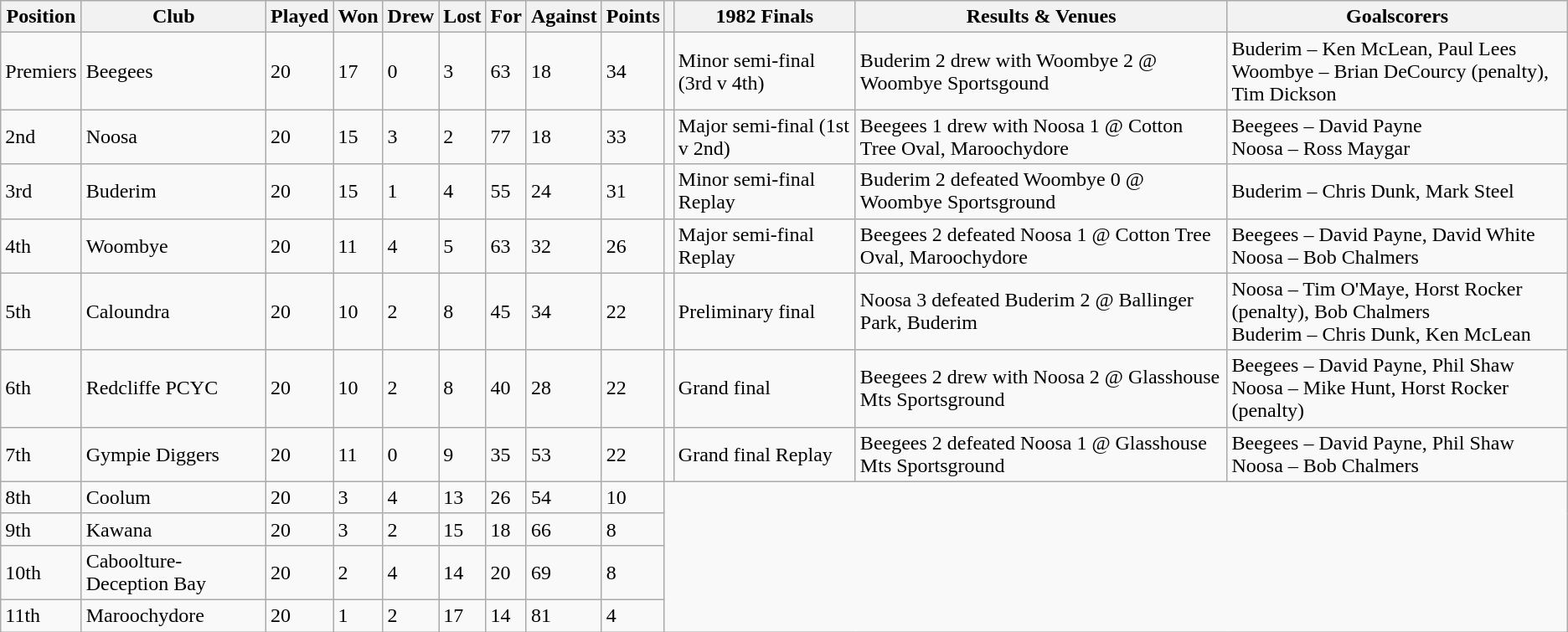<table class="wikitable">
<tr>
<th>Position</th>
<th>Club</th>
<th>Played</th>
<th>Won</th>
<th>Drew</th>
<th>Lost</th>
<th>For</th>
<th>Against</th>
<th>Points</th>
<th></th>
<th>1982 Finals</th>
<th>Results & Venues</th>
<th>Goalscorers</th>
</tr>
<tr>
<td>Premiers</td>
<td>Beegees</td>
<td>20</td>
<td>17</td>
<td>0</td>
<td>3</td>
<td>63</td>
<td>18</td>
<td>34</td>
<td></td>
<td>Minor semi-final (3rd v 4th)</td>
<td>Buderim 2 drew with Woombye 2 @ Woombye Sportsgound</td>
<td>Buderim – Ken McLean, Paul Lees<br>Woombye – Brian DeCourcy (penalty), Tim Dickson</td>
</tr>
<tr>
<td>2nd</td>
<td>Noosa</td>
<td>20</td>
<td>15</td>
<td>3</td>
<td>2</td>
<td>77</td>
<td>18</td>
<td>33</td>
<td></td>
<td>Major semi-final (1st v 2nd)</td>
<td>Beegees 1 drew with Noosa 1 @ Cotton Tree Oval, Maroochydore</td>
<td>Beegees – David Payne<br>Noosa – Ross Maygar</td>
</tr>
<tr>
<td>3rd</td>
<td>Buderim</td>
<td>20</td>
<td>15</td>
<td>1</td>
<td>4</td>
<td>55</td>
<td>24</td>
<td>31</td>
<td></td>
<td>Minor semi-final Replay</td>
<td>Buderim 2 defeated Woombye 0 @ Woombye Sportsground</td>
<td>Buderim – Chris Dunk, Mark Steel</td>
</tr>
<tr>
<td>4th</td>
<td>Woombye</td>
<td>20</td>
<td>11</td>
<td>4</td>
<td>5</td>
<td>63</td>
<td>32</td>
<td>26</td>
<td></td>
<td>Major semi-final Replay</td>
<td>Beegees 2 defeated Noosa 1 @ Cotton Tree Oval, Maroochydore</td>
<td>Beegees – David Payne, David White<br>Noosa – Bob Chalmers</td>
</tr>
<tr>
<td>5th</td>
<td>Caloundra</td>
<td>20</td>
<td>10</td>
<td>2</td>
<td>8</td>
<td>45</td>
<td>34</td>
<td>22</td>
<td></td>
<td>Preliminary final</td>
<td>Noosa 3 defeated Buderim 2 @ Ballinger Park, Buderim</td>
<td>Noosa – Tim O'Maye, Horst Rocker (penalty), Bob Chalmers<br>Buderim – Chris Dunk, Ken McLean</td>
</tr>
<tr>
<td>6th</td>
<td>Redcliffe PCYC</td>
<td>20</td>
<td>10</td>
<td>2</td>
<td>8</td>
<td>40</td>
<td>28</td>
<td>22</td>
<td></td>
<td>Grand final</td>
<td>Beegees 2 drew with Noosa 2 @ Glasshouse Mts Sportsground</td>
<td>Beegees – David Payne, Phil Shaw<br>Noosa – Mike Hunt, Horst Rocker (penalty)</td>
</tr>
<tr>
<td>7th</td>
<td>Gympie Diggers</td>
<td>20</td>
<td>11</td>
<td>0</td>
<td>9</td>
<td>35</td>
<td>53</td>
<td>22</td>
<td></td>
<td>Grand final Replay</td>
<td>Beegees 2 defeated Noosa 1 @ Glasshouse Mts Sportsground</td>
<td>Beegees – David Payne, Phil Shaw<br>Noosa – Bob Chalmers</td>
</tr>
<tr>
<td>8th</td>
<td>Coolum</td>
<td>20</td>
<td>3</td>
<td>4</td>
<td>13</td>
<td>26</td>
<td>54</td>
<td>10</td>
</tr>
<tr>
<td>9th</td>
<td>Kawana</td>
<td>20</td>
<td>3</td>
<td>2</td>
<td>15</td>
<td>18</td>
<td>66</td>
<td>8</td>
</tr>
<tr>
<td>10th</td>
<td>Caboolture-Deception Bay</td>
<td>20</td>
<td>2</td>
<td>4</td>
<td>14</td>
<td>20</td>
<td>69</td>
<td>8</td>
</tr>
<tr>
<td>11th</td>
<td>Maroochydore</td>
<td>20</td>
<td>1</td>
<td>2</td>
<td>17</td>
<td>14</td>
<td>81</td>
<td>4</td>
</tr>
</table>
